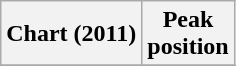<table class="wikitable plainrowheaders" style="text-align:center">
<tr>
<th scope="col">Chart (2011)</th>
<th scope="col">Peak<br>position</th>
</tr>
<tr>
</tr>
</table>
